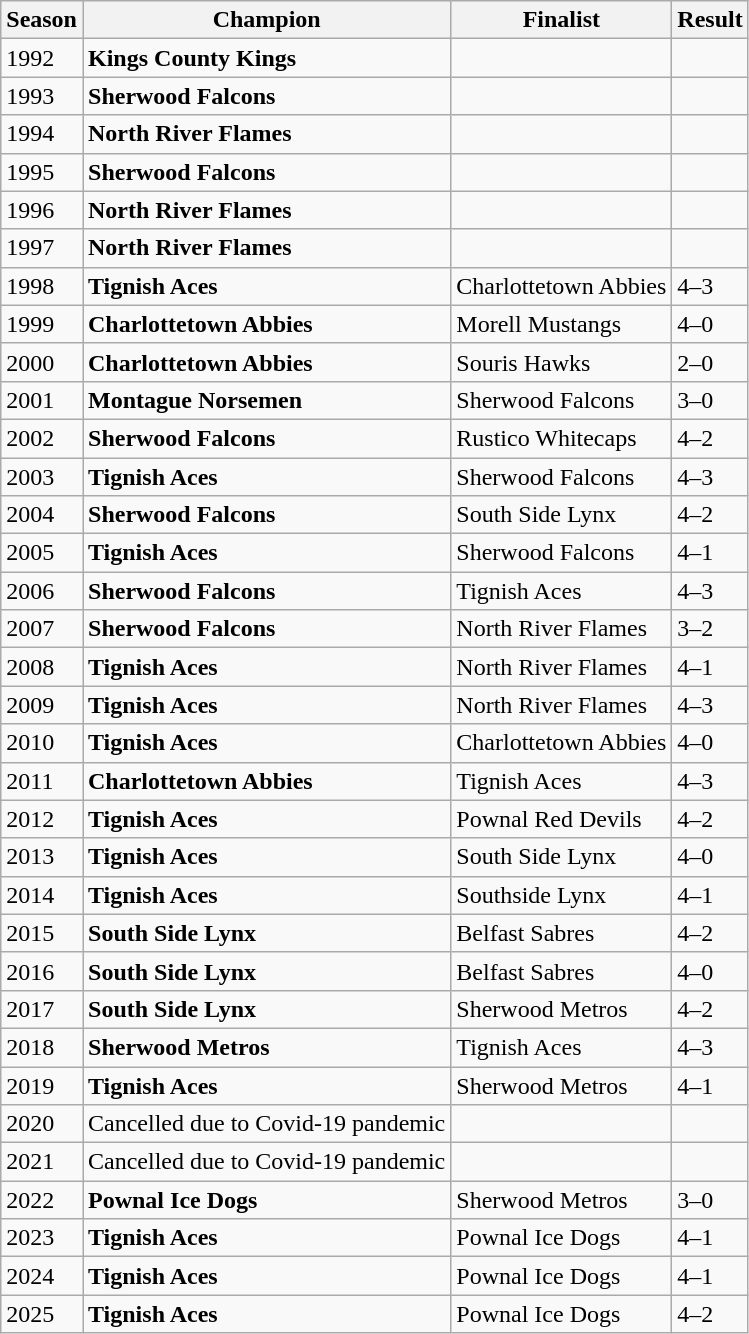<table class="wikitable">
<tr>
<th>Season</th>
<th>Champion</th>
<th>Finalist</th>
<th>Result</th>
</tr>
<tr>
<td>1992</td>
<td><strong>Kings County Kings</strong></td>
<td></td>
<td></td>
</tr>
<tr>
<td>1993</td>
<td><strong>Sherwood Falcons</strong></td>
<td></td>
<td></td>
</tr>
<tr>
<td>1994</td>
<td><strong>North River Flames</strong></td>
<td></td>
<td></td>
</tr>
<tr>
<td>1995</td>
<td><strong>Sherwood Falcons</strong></td>
<td></td>
<td></td>
</tr>
<tr>
<td>1996</td>
<td><strong>North River Flames</strong></td>
<td></td>
<td></td>
</tr>
<tr>
<td>1997</td>
<td><strong>North River Flames</strong></td>
<td></td>
<td></td>
</tr>
<tr>
<td>1998</td>
<td><strong>Tignish Aces</strong></td>
<td>Charlottetown Abbies</td>
<td>4–3</td>
</tr>
<tr>
<td>1999</td>
<td><strong>Charlottetown Abbies</strong></td>
<td>Morell Mustangs</td>
<td>4–0</td>
</tr>
<tr>
<td>2000</td>
<td><strong>Charlottetown Abbies</strong></td>
<td>Souris Hawks</td>
<td>2–0</td>
</tr>
<tr>
<td>2001</td>
<td><strong>Montague Norsemen</strong></td>
<td>Sherwood Falcons</td>
<td>3–0</td>
</tr>
<tr>
<td>2002</td>
<td><strong>Sherwood Falcons</strong></td>
<td>Rustico Whitecaps</td>
<td>4–2</td>
</tr>
<tr>
<td>2003</td>
<td><strong>Tignish Aces</strong></td>
<td>Sherwood Falcons</td>
<td>4–3</td>
</tr>
<tr>
<td>2004</td>
<td><strong>Sherwood Falcons</strong></td>
<td>South Side Lynx</td>
<td>4–2</td>
</tr>
<tr>
<td>2005</td>
<td><strong>Tignish Aces</strong></td>
<td>Sherwood Falcons</td>
<td>4–1</td>
</tr>
<tr>
<td>2006</td>
<td><strong>Sherwood Falcons</strong></td>
<td>Tignish Aces</td>
<td>4–3</td>
</tr>
<tr>
<td>2007</td>
<td><strong>Sherwood Falcons</strong></td>
<td>North River Flames</td>
<td>3–2</td>
</tr>
<tr>
<td>2008</td>
<td><strong>Tignish Aces</strong></td>
<td>North River Flames</td>
<td>4–1</td>
</tr>
<tr>
<td>2009</td>
<td><strong>Tignish Aces</strong></td>
<td>North River Flames</td>
<td>4–3</td>
</tr>
<tr>
<td>2010</td>
<td><strong>Tignish Aces</strong></td>
<td>Charlottetown Abbies</td>
<td>4–0</td>
</tr>
<tr>
<td>2011</td>
<td><strong>Charlottetown Abbies</strong></td>
<td>Tignish Aces</td>
<td>4–3</td>
</tr>
<tr>
<td>2012</td>
<td><strong>Tignish Aces</strong></td>
<td>Pownal Red Devils</td>
<td>4–2</td>
</tr>
<tr>
<td>2013</td>
<td><strong>Tignish Aces</strong></td>
<td>South Side Lynx</td>
<td>4–0</td>
</tr>
<tr>
<td>2014</td>
<td><strong>Tignish Aces</strong></td>
<td>Southside Lynx</td>
<td>4–1</td>
</tr>
<tr>
<td>2015</td>
<td><strong>South Side Lynx</strong></td>
<td>Belfast Sabres</td>
<td>4–2</td>
</tr>
<tr>
<td>2016</td>
<td><strong>South Side Lynx</strong></td>
<td>Belfast Sabres</td>
<td>4–0</td>
</tr>
<tr>
<td>2017</td>
<td><strong>South Side Lynx</strong></td>
<td>Sherwood Metros</td>
<td>4–2</td>
</tr>
<tr>
<td>2018</td>
<td><strong>Sherwood Metros</strong></td>
<td>Tignish Aces</td>
<td>4–3</td>
</tr>
<tr>
<td>2019</td>
<td><strong>Tignish Aces</strong></td>
<td>Sherwood Metros</td>
<td>4–1</td>
</tr>
<tr>
<td>2020</td>
<td>Cancelled due to Covid-19 pandemic</td>
<td></td>
<td></td>
</tr>
<tr>
<td>2021</td>
<td>Cancelled due to Covid-19 pandemic</td>
<td></td>
<td></td>
</tr>
<tr>
<td>2022</td>
<td><strong>Pownal Ice Dogs</strong></td>
<td>Sherwood Metros</td>
<td>3–0</td>
</tr>
<tr>
<td>2023</td>
<td><strong>Tignish Aces</strong></td>
<td>Pownal Ice Dogs</td>
<td>4–1</td>
</tr>
<tr>
<td>2024</td>
<td><strong>Tignish Aces</strong></td>
<td>Pownal Ice Dogs</td>
<td>4–1</td>
</tr>
<tr>
<td>2025</td>
<td><strong>Tignish Aces</strong></td>
<td>Pownal Ice Dogs</td>
<td>4–2</td>
</tr>
</table>
